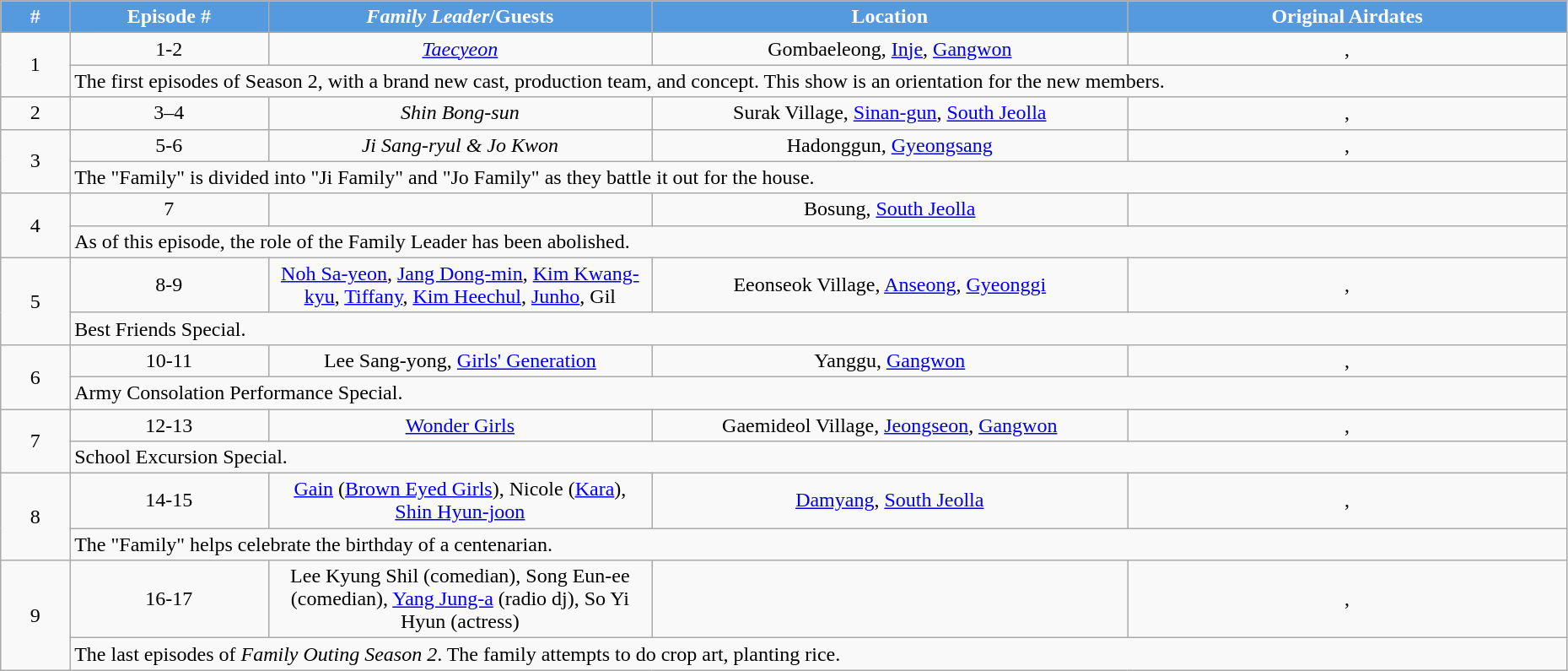<table class="wikitable" style="width:98%;">
<tr>
<th style="background:#5599df; color:#fff; width:30px;">#</th>
<th style="background:#5599df; color:#fff; width:100px;">Episode #</th>
<th style="background:#5599df; color:#fff; width:200px;"><em>Family Leader</em>/Guests</th>
<th style="background:#5599df; color:#fff; width:250px;">Location</th>
<th style="background:#5599df; color:#fff; width:230px;">Original Airdates</th>
</tr>
<tr>
<td style="text-align:center;" rowspan="2">1</td>
<td style="text-align:center;">1-2</td>
<td style="text-align:center;"><em><a href='#'>Taecyeon</a></em></td>
<td style="text-align:center;">Gombaeleong, <a href='#'>Inje</a>, <a href='#'>Gangwon</a></td>
<td style="text-align:center;">, </td>
</tr>
<tr>
<td colspan=4>The first episodes of Season 2, with a brand new cast, production team, and concept. This show is an orientation for the new members.</td>
</tr>
<tr>
<td style="text-align:center;">2</td>
<td style="text-align:center;">3–4</td>
<td style="text-align:center;"><em>Shin Bong-sun</em></td>
<td style="text-align:center;">Surak Village, <a href='#'>Sinan-gun</a>, <a href='#'>South Jeolla</a></td>
<td style="text-align:center;">, </td>
</tr>
<tr>
<td style="text-align:center;" rowspan="2">3</td>
<td style="text-align:center;">5-6</td>
<td style="text-align:center;"><em>Ji Sang-ryul & Jo Kwon</em></td>
<td style="text-align:center;">Hadonggun, <a href='#'>Gyeongsang</a></td>
<td style="text-align:center;">, </td>
</tr>
<tr>
<td colspan=4>The "Family" is divided into "Ji Family" and "Jo Family" as they battle it out for the house.</td>
</tr>
<tr>
<td style="text-align:center;" rowspan="2">4</td>
<td style="text-align:center;">7</td>
<td style="text-align:center;"></td>
<td style="text-align:center;">Bosung, <a href='#'>South Jeolla</a></td>
<td style="text-align:center;"></td>
</tr>
<tr>
<td colspan=4>As of this episode, the role of the Family Leader has been abolished.</td>
</tr>
<tr>
<td style="text-align:center;" rowspan="2">5</td>
<td style="text-align:center;">8-9</td>
<td style="text-align:center;"><a href='#'>Noh Sa-yeon</a>, <a href='#'>Jang Dong-min</a>, <a href='#'>Kim Kwang-kyu</a>, <a href='#'>Tiffany</a>, <a href='#'>Kim Heechul</a>, <a href='#'>Junho</a>, Gil</td>
<td style="text-align:center;">Eeonseok Village, <a href='#'>Anseong</a>, <a href='#'>Gyeonggi</a></td>
<td style="text-align:center;">, </td>
</tr>
<tr>
<td colspan=4>Best Friends Special.</td>
</tr>
<tr>
<td style="text-align:center;" rowspan="2">6</td>
<td style="text-align:center;">10-11</td>
<td style="text-align:center;">Lee Sang-yong, <a href='#'>Girls' Generation</a></td>
<td style="text-align:center;">Yanggu, <a href='#'>Gangwon</a></td>
<td style="text-align:center;">, </td>
</tr>
<tr>
<td colspan=4>Army Consolation Performance Special.</td>
</tr>
<tr>
<td style="text-align:center;" rowspan="2">7</td>
<td style="text-align:center;">12-13</td>
<td style="text-align:center;"><a href='#'>Wonder Girls</a></td>
<td style="text-align:center;">Gaemideol Village, <a href='#'>Jeongseon</a>, <a href='#'>Gangwon</a></td>
<td style="text-align:center;">, </td>
</tr>
<tr>
<td colspan=4>School Excursion Special.</td>
</tr>
<tr>
<td style="text-align:center;" rowspan="2">8</td>
<td style="text-align:center;">14-15</td>
<td style="text-align:center;"><a href='#'>Gain</a> (<a href='#'>Brown Eyed Girls</a>), Nicole (<a href='#'>Kara</a>), <a href='#'>Shin Hyun-joon</a></td>
<td style="text-align:center;"><a href='#'>Damyang</a>, <a href='#'>South Jeolla</a></td>
<td style="text-align:center;">, </td>
</tr>
<tr>
<td colspan=4>The "Family" helps celebrate the birthday of a centenarian.</td>
</tr>
<tr>
<td style="text-align:center;" rowspan="2">9</td>
<td style="text-align:center;">16-17</td>
<td style="text-align:center;">Lee Kyung Shil (comedian), Song Eun-ee (comedian), <a href='#'>Yang Jung-a</a> (radio dj), So Yi Hyun (actress)</td>
<td style="text-align:center;"></td>
<td style="text-align:center;">, </td>
</tr>
<tr>
<td colspan=4>The last episodes of <em>Family Outing Season 2</em>. The family attempts to do crop art, planting rice.</td>
</tr>
</table>
